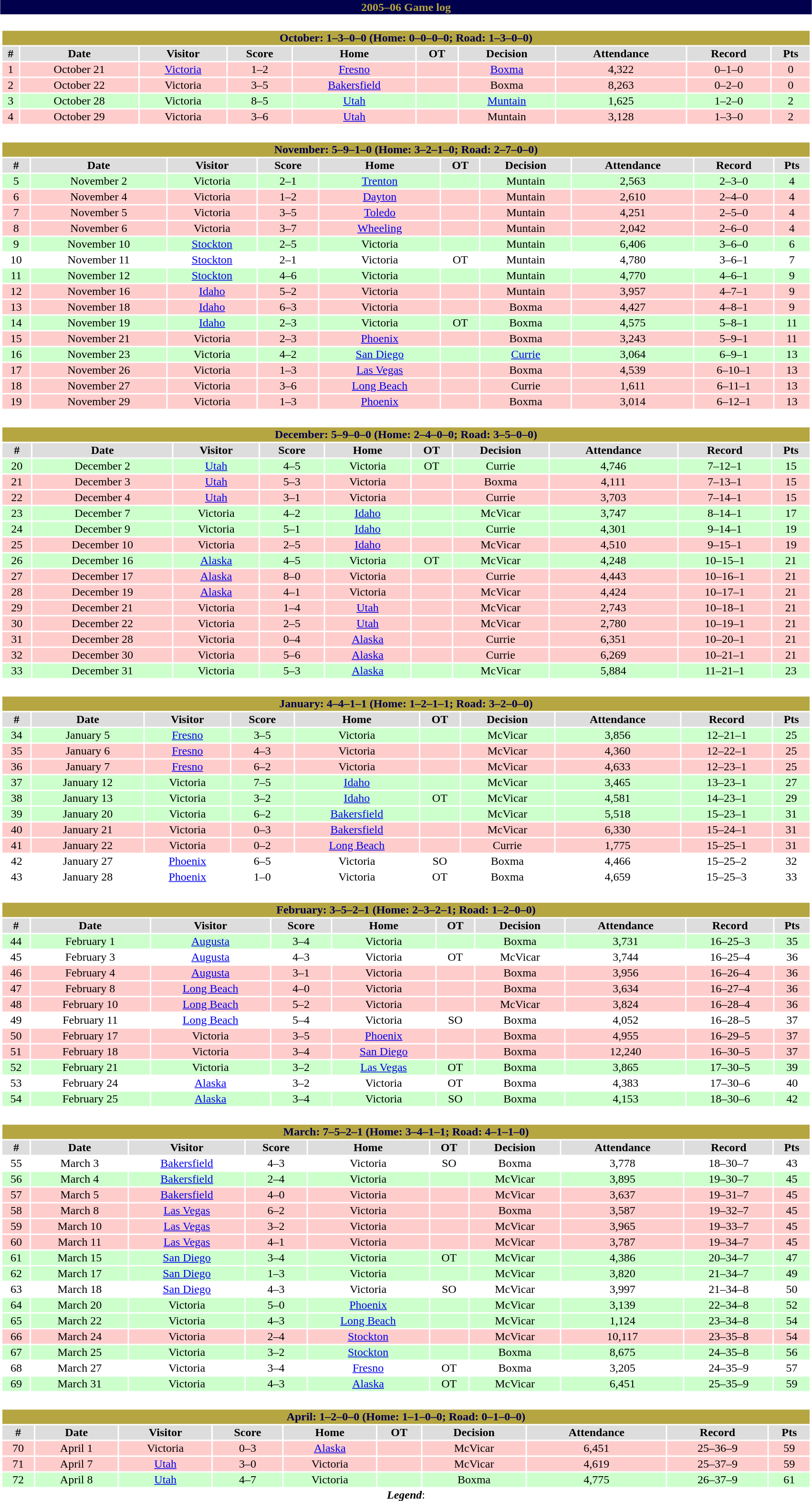<table class="toccolours" width=90% style="clear:both; margin:1.5em auto; text-align:center;">
<tr>
<th colspan=11 style="background:#00004D; color:#B5A642;">2005–06 Game log</th>
</tr>
<tr>
<td colspan=11><br><table class="toccolours collapsible collapsed" width=100%>
<tr>
<th colspan=11 style="background:#B5A642; color:#00004D;">October: 1–3–0–0 (Home: 0–0–0–0; Road: 1–3–0–0)</th>
</tr>
<tr align="center" bgcolor="#dddddd">
<th>#</th>
<th>Date</th>
<th>Visitor</th>
<th>Score</th>
<th>Home</th>
<th>OT</th>
<th>Decision</th>
<th>Attendance</th>
<th>Record</th>
<th>Pts</th>
</tr>
<tr align="center" bgcolor="ffcccc">
<td>1</td>
<td>October 21</td>
<td><a href='#'>Victoria</a></td>
<td>1–2</td>
<td><a href='#'>Fresno</a></td>
<td></td>
<td><a href='#'>Boxma</a></td>
<td>4,322</td>
<td>0–1–0</td>
<td>0</td>
</tr>
<tr align="center" bgcolor="ffcccc">
<td>2</td>
<td>October 22</td>
<td>Victoria</td>
<td>3–5</td>
<td><a href='#'>Bakersfield</a></td>
<td></td>
<td>Boxma</td>
<td>8,263</td>
<td>0–2–0</td>
<td>0</td>
</tr>
<tr align="center" bgcolor="ccffcc">
<td>3</td>
<td>October 28</td>
<td>Victoria</td>
<td>8–5</td>
<td><a href='#'>Utah</a></td>
<td></td>
<td><a href='#'>Muntain</a></td>
<td>1,625</td>
<td>1–2–0</td>
<td>2</td>
</tr>
<tr align="center" bgcolor="ffcccc">
<td>4</td>
<td>October 29</td>
<td>Victoria</td>
<td>3–6</td>
<td><a href='#'>Utah</a></td>
<td></td>
<td>Muntain</td>
<td>3,128</td>
<td>1–3–0</td>
<td>2</td>
</tr>
</table>
</td>
</tr>
<tr>
<td colspan=11><br><table class="toccolours collapsible collapsed" width=100%>
<tr>
<th colspan=10 style="background:#B5A642; color:#00004D;">November: 5–9–1–0 (Home: 3–2–1–0; Road: 2–7–0–0)</th>
</tr>
<tr align="center" bgcolor="#dddddd">
<th>#</th>
<th>Date</th>
<th>Visitor</th>
<th>Score</th>
<th>Home</th>
<th>OT</th>
<th>Decision</th>
<th>Attendance</th>
<th>Record</th>
<th>Pts</th>
</tr>
<tr align="center" bgcolor="ccffcc">
<td>5</td>
<td>November 2</td>
<td>Victoria</td>
<td>2–1</td>
<td><a href='#'>Trenton</a></td>
<td></td>
<td>Muntain</td>
<td>2,563</td>
<td>2–3–0</td>
<td>4</td>
</tr>
<tr align="center" bgcolor="ffcccc">
<td>6</td>
<td>November 4</td>
<td>Victoria</td>
<td>1–2</td>
<td><a href='#'>Dayton</a></td>
<td></td>
<td>Muntain</td>
<td>2,610</td>
<td>2–4–0</td>
<td>4</td>
</tr>
<tr align="center" bgcolor="ffcccc">
<td>7</td>
<td>November 5</td>
<td>Victoria</td>
<td>3–5</td>
<td><a href='#'>Toledo</a></td>
<td></td>
<td>Muntain</td>
<td>4,251</td>
<td>2–5–0</td>
<td>4</td>
</tr>
<tr align="center" bgcolor="ffcccc">
<td>8</td>
<td>November 6</td>
<td>Victoria</td>
<td>3–7</td>
<td><a href='#'>Wheeling</a></td>
<td></td>
<td>Muntain</td>
<td>2,042</td>
<td>2–6–0</td>
<td>4</td>
</tr>
<tr align="center" bgcolor="ccffcc">
<td>9</td>
<td>November 10</td>
<td><a href='#'>Stockton</a></td>
<td>2–5</td>
<td>Victoria</td>
<td></td>
<td>Muntain</td>
<td>6,406</td>
<td>3–6–0</td>
<td>6</td>
</tr>
<tr align="center">
<td>10</td>
<td>November 11</td>
<td><a href='#'>Stockton</a></td>
<td>2–1</td>
<td>Victoria</td>
<td>OT</td>
<td>Muntain</td>
<td>4,780</td>
<td>3–6–1</td>
<td>7</td>
</tr>
<tr align="center" bgcolor="ccffcc">
<td>11</td>
<td>November 12</td>
<td><a href='#'>Stockton</a></td>
<td>4–6</td>
<td>Victoria</td>
<td></td>
<td>Muntain</td>
<td>4,770</td>
<td>4–6–1</td>
<td>9</td>
</tr>
<tr align="center" bgcolor="ffcccc">
<td>12</td>
<td>November 16</td>
<td><a href='#'>Idaho</a></td>
<td>5–2</td>
<td>Victoria</td>
<td></td>
<td>Muntain</td>
<td>3,957</td>
<td>4–7–1</td>
<td>9</td>
</tr>
<tr align="center" bgcolor="ffcccc">
<td>13</td>
<td>November 18</td>
<td><a href='#'>Idaho</a></td>
<td>6–3</td>
<td>Victoria</td>
<td></td>
<td>Boxma</td>
<td>4,427</td>
<td>4–8–1</td>
<td>9</td>
</tr>
<tr align="center" bgcolor="ccffcc">
<td>14</td>
<td>November 19</td>
<td><a href='#'>Idaho</a></td>
<td>2–3</td>
<td>Victoria</td>
<td>OT</td>
<td>Boxma</td>
<td>4,575</td>
<td>5–8–1</td>
<td>11</td>
</tr>
<tr align="center" bgcolor="ffcccc">
<td>15</td>
<td>November 21</td>
<td>Victoria</td>
<td>2–3</td>
<td><a href='#'>Phoenix</a></td>
<td></td>
<td>Boxma</td>
<td>3,243</td>
<td>5–9–1</td>
<td>11</td>
</tr>
<tr align="center" bgcolor="ccffcc">
<td>16</td>
<td>November 23</td>
<td>Victoria</td>
<td>4–2</td>
<td><a href='#'>San Diego</a></td>
<td></td>
<td><a href='#'>Currie</a></td>
<td>3,064</td>
<td>6–9–1</td>
<td>13</td>
</tr>
<tr align="center" bgcolor="ffcccc">
<td>17</td>
<td>November 26</td>
<td>Victoria</td>
<td>1–3</td>
<td><a href='#'>Las Vegas</a></td>
<td></td>
<td>Boxma</td>
<td>4,539</td>
<td>6–10–1</td>
<td>13</td>
</tr>
<tr align="center" bgcolor="ffcccc">
<td>18</td>
<td>November 27</td>
<td>Victoria</td>
<td>3–6</td>
<td><a href='#'>Long Beach</a></td>
<td></td>
<td>Currie</td>
<td>1,611</td>
<td>6–11–1</td>
<td>13</td>
</tr>
<tr align="center" bgcolor="ffcccc">
<td>19</td>
<td>November 29</td>
<td>Victoria</td>
<td>1–3</td>
<td><a href='#'>Phoenix</a></td>
<td></td>
<td>Boxma</td>
<td>3,014</td>
<td>6–12–1</td>
<td>13</td>
</tr>
</table>
</td>
</tr>
<tr>
<td colspan=11><br><table class="toccolours collapsible collapsed" width=100%>
<tr>
<th colspan=10 style="background:#B5A642; color:#00004D;">December: 5–9–0–0 (Home: 2–4–0–0; Road: 3–5–0–0)</th>
</tr>
<tr align="center" bgcolor="#dddddd">
<th>#</th>
<th>Date</th>
<th>Visitor</th>
<th>Score</th>
<th>Home</th>
<th>OT</th>
<th>Decision</th>
<th>Attendance</th>
<th>Record</th>
<th>Pts</th>
</tr>
<tr align="center" bgcolor="ccffcc">
<td>20</td>
<td>December 2</td>
<td><a href='#'>Utah</a></td>
<td>4–5</td>
<td>Victoria</td>
<td>OT</td>
<td>Currie</td>
<td>4,746</td>
<td>7–12–1</td>
<td>15</td>
</tr>
<tr align="center" bgcolor="ffcccc">
<td>21</td>
<td>December 3</td>
<td><a href='#'>Utah</a></td>
<td>5–3</td>
<td>Victoria</td>
<td></td>
<td>Boxma</td>
<td>4,111</td>
<td>7–13–1</td>
<td>15</td>
</tr>
<tr align="center" bgcolor="ffcccc">
<td>22</td>
<td>December 4</td>
<td><a href='#'>Utah</a></td>
<td>3–1</td>
<td>Victoria</td>
<td></td>
<td>Currie</td>
<td>3,703</td>
<td>7–14–1</td>
<td>15</td>
</tr>
<tr align="center" bgcolor="ccffcc">
<td>23</td>
<td>December 7</td>
<td>Victoria</td>
<td>4–2</td>
<td><a href='#'>Idaho</a></td>
<td></td>
<td>McVicar</td>
<td>3,747</td>
<td>8–14–1</td>
<td>17</td>
</tr>
<tr align="center" bgcolor="ccffcc">
<td>24</td>
<td>December 9</td>
<td>Victoria</td>
<td>5–1</td>
<td><a href='#'>Idaho</a></td>
<td></td>
<td>Currie</td>
<td>4,301</td>
<td>9–14–1</td>
<td>19</td>
</tr>
<tr align="center" bgcolor="ffcccc">
<td>25</td>
<td>December 10</td>
<td>Victoria</td>
<td>2–5</td>
<td><a href='#'>Idaho</a></td>
<td></td>
<td>McVicar</td>
<td>4,510</td>
<td>9–15–1</td>
<td>19</td>
</tr>
<tr align="center" bgcolor="ccffcc">
<td>26</td>
<td>December 16</td>
<td><a href='#'>Alaska</a></td>
<td>4–5</td>
<td>Victoria</td>
<td>OT</td>
<td>McVicar</td>
<td>4,248</td>
<td>10–15–1</td>
<td>21</td>
</tr>
<tr align="center" bgcolor="ffcccc">
<td>27</td>
<td>December 17</td>
<td><a href='#'>Alaska</a></td>
<td>8–0</td>
<td>Victoria</td>
<td></td>
<td>Currie</td>
<td>4,443</td>
<td>10–16–1</td>
<td>21</td>
</tr>
<tr align="center" bgcolor="ffcccc">
<td>28</td>
<td>December 19</td>
<td><a href='#'>Alaska</a></td>
<td>4–1</td>
<td>Victoria</td>
<td></td>
<td>McVicar</td>
<td>4,424</td>
<td>10–17–1</td>
<td>21</td>
</tr>
<tr align="center" bgcolor="ffcccc">
<td>29</td>
<td>December 21</td>
<td>Victoria</td>
<td>1–4</td>
<td><a href='#'>Utah</a></td>
<td></td>
<td>McVicar</td>
<td>2,743</td>
<td>10–18–1</td>
<td>21</td>
</tr>
<tr align="center" bgcolor="ffcccc">
<td>30</td>
<td>December 22</td>
<td>Victoria</td>
<td>2–5</td>
<td><a href='#'>Utah</a></td>
<td></td>
<td>McVicar</td>
<td>2,780</td>
<td>10–19–1</td>
<td>21</td>
</tr>
<tr align="center" bgcolor="ffcccc">
<td>31</td>
<td>December 28</td>
<td>Victoria</td>
<td>0–4</td>
<td><a href='#'>Alaska</a></td>
<td></td>
<td>Currie</td>
<td>6,351</td>
<td>10–20–1</td>
<td>21</td>
</tr>
<tr align="center" bgcolor="ffcccc">
<td>32</td>
<td>December 30</td>
<td>Victoria</td>
<td>5–6</td>
<td><a href='#'>Alaska</a></td>
<td></td>
<td>Currie</td>
<td>6,269</td>
<td>10–21–1</td>
<td>21</td>
</tr>
<tr align="center" bgcolor="ccffcc">
<td>33</td>
<td>December 31</td>
<td>Victoria</td>
<td>5–3</td>
<td><a href='#'>Alaska</a></td>
<td></td>
<td>McVicar</td>
<td>5,884</td>
<td>11–21–1</td>
<td>23</td>
</tr>
</table>
</td>
</tr>
<tr>
<td colspan=11><br><table class="toccolours collapsible collapsed" width=100%>
<tr>
<th colspan=10 style="background:#B5A642; color:#00004D;">January: 4–4–1–1 (Home: 1–2–1–1; Road: 3–2–0–0)</th>
</tr>
<tr align="center" bgcolor="#dddddd">
<th>#</th>
<th>Date</th>
<th>Visitor</th>
<th>Score</th>
<th>Home</th>
<th>OT</th>
<th>Decision</th>
<th>Attendance</th>
<th>Record</th>
<th>Pts</th>
</tr>
<tr align="center" bgcolor="ccffcc">
<td>34</td>
<td>January 5</td>
<td><a href='#'>Fresno</a></td>
<td>3–5</td>
<td>Victoria</td>
<td></td>
<td>McVicar</td>
<td>3,856</td>
<td>12–21–1</td>
<td>25</td>
</tr>
<tr align="center" bgcolor="ffcccc">
<td>35</td>
<td>January 6</td>
<td><a href='#'>Fresno</a></td>
<td>4–3</td>
<td>Victoria</td>
<td></td>
<td>McVicar</td>
<td>4,360</td>
<td>12–22–1</td>
<td>25</td>
</tr>
<tr align="center" bgcolor="ffcccc">
<td>36</td>
<td>January 7</td>
<td><a href='#'>Fresno</a></td>
<td>6–2</td>
<td>Victoria</td>
<td></td>
<td>McVicar</td>
<td>4,633</td>
<td>12–23–1</td>
<td>25</td>
</tr>
<tr align="center" bgcolor="ccffcc">
<td>37</td>
<td>January 12</td>
<td>Victoria</td>
<td>7–5</td>
<td><a href='#'>Idaho</a></td>
<td></td>
<td>McVicar</td>
<td>3,465</td>
<td>13–23–1</td>
<td>27</td>
</tr>
<tr align="center" bgcolor="ccffcc">
<td>38</td>
<td>January 13</td>
<td>Victoria</td>
<td>3–2</td>
<td><a href='#'>Idaho</a></td>
<td>OT</td>
<td>McVicar</td>
<td>4,581</td>
<td>14–23–1</td>
<td>29</td>
</tr>
<tr align="center" bgcolor="ccffcc">
<td>39</td>
<td>January 20</td>
<td>Victoria</td>
<td>6–2</td>
<td><a href='#'>Bakersfield</a></td>
<td></td>
<td>McVicar</td>
<td>5,518</td>
<td>15–23–1</td>
<td>31</td>
</tr>
<tr align="center" bgcolor="ffcccc">
<td>40</td>
<td>January 21</td>
<td>Victoria</td>
<td>0–3</td>
<td><a href='#'>Bakersfield</a></td>
<td></td>
<td>McVicar</td>
<td>6,330</td>
<td>15–24–1</td>
<td>31</td>
</tr>
<tr align="center" bgcolor="ffcccc">
<td>41</td>
<td>January 22</td>
<td>Victoria</td>
<td>0–2</td>
<td><a href='#'>Long Beach</a></td>
<td></td>
<td>Currie</td>
<td>1,775</td>
<td>15–25–1</td>
<td>31</td>
</tr>
<tr align="center">
<td>42</td>
<td>January 27</td>
<td><a href='#'>Phoenix</a></td>
<td>6–5</td>
<td>Victoria</td>
<td>SO</td>
<td>Boxma</td>
<td>4,466</td>
<td>15–25–2</td>
<td>32</td>
</tr>
<tr align="center">
<td>43</td>
<td>January 28</td>
<td><a href='#'>Phoenix</a></td>
<td>1–0</td>
<td>Victoria</td>
<td>OT</td>
<td>Boxma</td>
<td>4,659</td>
<td>15–25–3</td>
<td>33</td>
</tr>
</table>
</td>
</tr>
<tr>
<td colspan=11><br><table class="toccolours collapsible collapsed" width=100%>
<tr>
<th colspan=10 style="background:#B5A642; color:#00004D;">February: 3–5–2–1 (Home: 2–3–2–1; Road: 1–2–0–0)</th>
</tr>
<tr align="center" bgcolor="#dddddd">
<th>#</th>
<th>Date</th>
<th>Visitor</th>
<th>Score</th>
<th>Home</th>
<th>OT</th>
<th>Decision</th>
<th>Attendance</th>
<th>Record</th>
<th>Pts</th>
</tr>
<tr align="center" bgcolor="ccffcc">
<td>44</td>
<td>February 1</td>
<td><a href='#'>Augusta</a></td>
<td>3–4</td>
<td>Victoria</td>
<td></td>
<td>Boxma</td>
<td>3,731</td>
<td>16–25–3</td>
<td>35</td>
</tr>
<tr align="center">
<td>45</td>
<td>February 3</td>
<td><a href='#'>Augusta</a></td>
<td>4–3</td>
<td>Victoria</td>
<td>OT</td>
<td>McVicar</td>
<td>3,744</td>
<td>16–25–4</td>
<td>36</td>
</tr>
<tr align="center" bgcolor="ffcccc">
<td>46</td>
<td>February 4</td>
<td><a href='#'>Augusta</a></td>
<td>3–1</td>
<td>Victoria</td>
<td></td>
<td>Boxma</td>
<td>3,956</td>
<td>16–26–4</td>
<td>36</td>
</tr>
<tr align="center" bgcolor="ffcccc">
<td>47</td>
<td>February 8</td>
<td><a href='#'>Long Beach</a></td>
<td>4–0</td>
<td>Victoria</td>
<td></td>
<td>Boxma</td>
<td>3,634</td>
<td>16–27–4</td>
<td>36</td>
</tr>
<tr align="center" bgcolor="ffcccc">
<td>48</td>
<td>February 10</td>
<td><a href='#'>Long Beach</a></td>
<td>5–2</td>
<td>Victoria</td>
<td></td>
<td>McVicar</td>
<td>3,824</td>
<td>16–28–4</td>
<td>36</td>
</tr>
<tr align="center">
<td>49</td>
<td>February 11</td>
<td><a href='#'>Long Beach</a></td>
<td>5–4</td>
<td>Victoria</td>
<td>SO</td>
<td>Boxma</td>
<td>4,052</td>
<td>16–28–5</td>
<td>37</td>
</tr>
<tr align="center" bgcolor="ffcccc">
<td>50</td>
<td>February 17</td>
<td>Victoria</td>
<td>3–5</td>
<td><a href='#'>Phoenix</a></td>
<td></td>
<td>Boxma</td>
<td>4,955</td>
<td>16–29–5</td>
<td>37</td>
</tr>
<tr align="center" bgcolor="ffcccc">
<td>51</td>
<td>February 18</td>
<td>Victoria</td>
<td>3–4</td>
<td><a href='#'>San Diego</a></td>
<td></td>
<td>Boxma</td>
<td>12,240</td>
<td>16–30–5</td>
<td>37</td>
</tr>
<tr align="center" bgcolor="ccffcc">
<td>52</td>
<td>February 21</td>
<td>Victoria</td>
<td>3–2</td>
<td><a href='#'>Las Vegas</a></td>
<td>OT</td>
<td>Boxma</td>
<td>3,865</td>
<td>17–30–5</td>
<td>39</td>
</tr>
<tr align="center">
<td>53</td>
<td>February 24</td>
<td><a href='#'>Alaska</a></td>
<td>3–2</td>
<td>Victoria</td>
<td>OT</td>
<td>Boxma</td>
<td>4,383</td>
<td>17–30–6</td>
<td>40</td>
</tr>
<tr align="center" bgcolor="ccffcc">
<td>54</td>
<td>February 25</td>
<td><a href='#'>Alaska</a></td>
<td>3–4</td>
<td>Victoria</td>
<td>SO</td>
<td>Boxma</td>
<td>4,153</td>
<td>18–30–6</td>
<td>42</td>
</tr>
</table>
</td>
</tr>
<tr>
<td colspan=11><br><table class="toccolours collapsible collapsed" width=100%>
<tr>
<th colspan=10 style="background:#B5A642; color:#00004D;">March: 7–5–2–1 (Home: 3–4–1–1; Road: 4–1–1–0)</th>
</tr>
<tr align="center" bgcolor="#dddddd">
<th>#</th>
<th>Date</th>
<th>Visitor</th>
<th>Score</th>
<th>Home</th>
<th>OT</th>
<th>Decision</th>
<th>Attendance</th>
<th>Record</th>
<th>Pts</th>
</tr>
<tr align="center">
<td>55</td>
<td>March 3</td>
<td><a href='#'>Bakersfield</a></td>
<td>4–3</td>
<td>Victoria</td>
<td>SO</td>
<td>Boxma</td>
<td>3,778</td>
<td>18–30–7</td>
<td>43</td>
</tr>
<tr align="center" bgcolor="ccffcc">
<td>56</td>
<td>March 4</td>
<td><a href='#'>Bakersfield</a></td>
<td>2–4</td>
<td>Victoria</td>
<td></td>
<td>McVicar</td>
<td>3,895</td>
<td>19–30–7</td>
<td>45</td>
</tr>
<tr align="center" bgcolor="ffcccc">
<td>57</td>
<td>March 5</td>
<td><a href='#'>Bakersfield</a></td>
<td>4–0</td>
<td>Victoria</td>
<td></td>
<td>McVicar</td>
<td>3,637</td>
<td>19–31–7</td>
<td>45</td>
</tr>
<tr align="center" bgcolor="ffcccc">
<td>58</td>
<td>March 8</td>
<td><a href='#'>Las Vegas</a></td>
<td>6–2</td>
<td>Victoria</td>
<td></td>
<td>Boxma</td>
<td>3,587</td>
<td>19–32–7</td>
<td>45</td>
</tr>
<tr align="center" bgcolor="ffcccc">
<td>59</td>
<td>March 10</td>
<td><a href='#'>Las Vegas</a></td>
<td>3–2</td>
<td>Victoria</td>
<td></td>
<td>McVicar</td>
<td>3,965</td>
<td>19–33–7</td>
<td>45</td>
</tr>
<tr align="center" bgcolor="ffcccc">
<td>60</td>
<td>March 11</td>
<td><a href='#'>Las Vegas</a></td>
<td>4–1</td>
<td>Victoria</td>
<td></td>
<td>McVicar</td>
<td>3,787</td>
<td>19–34–7</td>
<td>45</td>
</tr>
<tr align="center" bgcolor="ccffcc">
<td>61</td>
<td>March 15</td>
<td><a href='#'>San Diego</a></td>
<td>3–4</td>
<td>Victoria</td>
<td>OT</td>
<td>McVicar</td>
<td>4,386</td>
<td>20–34–7</td>
<td>47</td>
</tr>
<tr align="center" bgcolor="ccffcc">
<td>62</td>
<td>March 17</td>
<td><a href='#'>San Diego</a></td>
<td>1–3</td>
<td>Victoria</td>
<td></td>
<td>McVicar</td>
<td>3,820</td>
<td>21–34–7</td>
<td>49</td>
</tr>
<tr align="center">
<td>63</td>
<td>March 18</td>
<td><a href='#'>San Diego</a></td>
<td>4–3</td>
<td>Victoria</td>
<td>SO</td>
<td>McVicar</td>
<td>3,997</td>
<td>21–34–8</td>
<td>50</td>
</tr>
<tr align="center" bgcolor="ccffcc">
<td>64</td>
<td>March 20</td>
<td>Victoria</td>
<td>5–0</td>
<td><a href='#'>Phoenix</a></td>
<td></td>
<td>McVicar</td>
<td>3,139</td>
<td>22–34–8</td>
<td>52</td>
</tr>
<tr align="center" bgcolor="ccffcc">
<td>65</td>
<td>March 22</td>
<td>Victoria</td>
<td>4–3</td>
<td><a href='#'>Long Beach</a></td>
<td></td>
<td>McVicar</td>
<td>1,124</td>
<td>23–34–8</td>
<td>54</td>
</tr>
<tr align="center" bgcolor="ffcccc">
<td>66</td>
<td>March 24</td>
<td>Victoria</td>
<td>2–4</td>
<td><a href='#'>Stockton</a></td>
<td></td>
<td>McVicar</td>
<td>10,117</td>
<td>23–35–8</td>
<td>54</td>
</tr>
<tr align="center" bgcolor="ccffcc">
<td>67</td>
<td>March 25</td>
<td>Victoria</td>
<td>3–2</td>
<td><a href='#'>Stockton</a></td>
<td></td>
<td>Boxma</td>
<td>8,675</td>
<td>24–35–8</td>
<td>56</td>
</tr>
<tr align="center">
<td>68</td>
<td>March 27</td>
<td>Victoria</td>
<td>3–4</td>
<td><a href='#'>Fresno</a></td>
<td>OT</td>
<td>Boxma</td>
<td>3,205</td>
<td>24–35–9</td>
<td>57</td>
</tr>
<tr align="center" bgcolor="ccffcc">
<td>69</td>
<td>March 31</td>
<td>Victoria</td>
<td>4–3</td>
<td><a href='#'>Alaska</a></td>
<td>OT</td>
<td>McVicar</td>
<td>6,451</td>
<td>25–35–9</td>
<td>59</td>
</tr>
</table>
</td>
</tr>
<tr>
<td colspan=11><br><table class="toccolours collapsible collapsed" width=100%>
<tr>
<th colspan=10 style="background:#B5A642; color:#00004D;">April: 1–2–0–0 (Home: 1–1–0–0; Road: 0–1–0–0)</th>
</tr>
<tr align="center" bgcolor="#dddddd">
<th>#</th>
<th>Date</th>
<th>Visitor</th>
<th>Score</th>
<th>Home</th>
<th>OT</th>
<th>Decision</th>
<th>Attendance</th>
<th>Record</th>
<th>Pts</th>
</tr>
<tr align="center" bgcolor="ffcccc">
<td>70</td>
<td>April 1</td>
<td>Victoria</td>
<td>0–3</td>
<td><a href='#'>Alaska</a></td>
<td></td>
<td>McVicar</td>
<td>6,451</td>
<td>25–36–9</td>
<td>59</td>
</tr>
<tr align="center" bgcolor="ffcccc">
<td>71</td>
<td>April 7</td>
<td><a href='#'>Utah</a></td>
<td>3–0</td>
<td>Victoria</td>
<td></td>
<td>McVicar</td>
<td>4,619</td>
<td>25–37–9</td>
<td>59</td>
</tr>
<tr align="center" bgcolor="ccffcc">
<td>72</td>
<td>April 8</td>
<td><a href='#'>Utah</a></td>
<td>4–7</td>
<td>Victoria</td>
<td></td>
<td>Boxma</td>
<td>4,775</td>
<td>26–37–9</td>
<td>61</td>
</tr>
</table>
<strong><em>Legend</em></strong>:


</td>
</tr>
</table>
